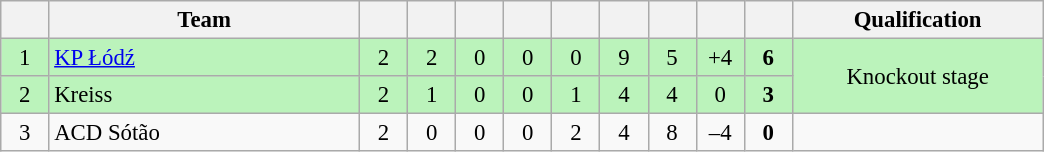<table class="wikitable" style="font-size: 95%">
<tr>
<th width="25"></th>
<th width="200">Team</th>
<th width="25"></th>
<th width="25"></th>
<th width="25"></th>
<th width="25"></th>
<th width="25"></th>
<th width="25"></th>
<th width="25"></th>
<th width="25"></th>
<th width="25"></th>
<th width="160">Qualification</th>
</tr>
<tr align=center bgcolor=#bbf3bb>
<td>1</td>
<td align=left> <a href='#'>KP Łódź</a></td>
<td>2</td>
<td>2</td>
<td>0</td>
<td>0</td>
<td>0</td>
<td>9</td>
<td>5</td>
<td>+4</td>
<td><strong>6</strong></td>
<td rowspan=2>Knockout stage</td>
</tr>
<tr align=center bgcolor=#bbf3bb>
<td>2</td>
<td align=left> Kreiss</td>
<td>2</td>
<td>1</td>
<td>0</td>
<td>0</td>
<td>1</td>
<td>4</td>
<td>4</td>
<td>0</td>
<td><strong>3</strong></td>
</tr>
<tr align=center>
<td>3</td>
<td align=left> ACD Sótão</td>
<td>2</td>
<td>0</td>
<td>0</td>
<td>0</td>
<td>2</td>
<td>4</td>
<td>8</td>
<td>–4</td>
<td><strong>0</strong></td>
<td></td>
</tr>
</table>
